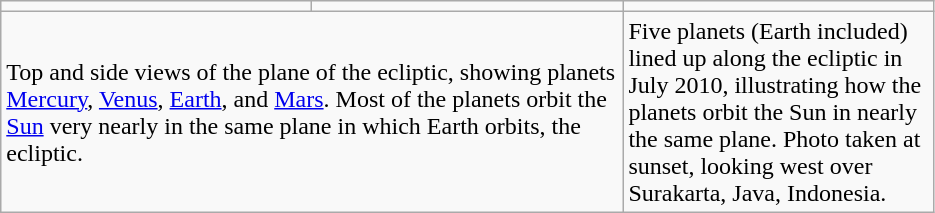<table class="wikitable" style="float:center;margin: 0em 0em .5em 1em;">
<tr>
<td width=200px></td>
<td width=200px></td>
<td width=200px></td>
</tr>
<tr>
<td colspan=2>Top and side views of the plane of the ecliptic, showing planets <a href='#'>Mercury</a>, <a href='#'>Venus</a>, <a href='#'>Earth</a>, and <a href='#'>Mars</a>. Most of the planets orbit the <a href='#'>Sun</a> very nearly in the same plane in which Earth orbits, the ecliptic.</td>
<td colspan=1>Five planets (Earth included) lined up along the ecliptic in July 2010, illustrating how the planets orbit the Sun in nearly the same plane. Photo taken at sunset, looking west over Surakarta, Java, Indonesia.</td>
</tr>
</table>
